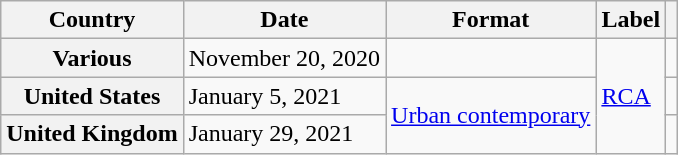<table class="wikitable plainrowheaders" border="1">
<tr>
<th scope="col">Country</th>
<th scope="col">Date</th>
<th scope="col">Format</th>
<th scope="col">Label</th>
<th scope="col"></th>
</tr>
<tr>
<th scope="row">Various</th>
<td>November 20, 2020</td>
<td></td>
<td rowspan="3"><a href='#'>RCA</a></td>
<td></td>
</tr>
<tr>
<th scope="row">United States</th>
<td>January 5, 2021</td>
<td rowspan="2"><a href='#'>Urban contemporary</a></td>
<td></td>
</tr>
<tr>
<th scope="row">United Kingdom</th>
<td>January 29, 2021</td>
<td></td>
</tr>
</table>
